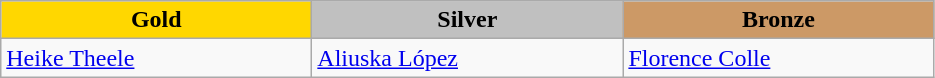<table class="wikitable" style="text-align:left">
<tr align="center">
<td width=200 bgcolor=gold><strong>Gold</strong></td>
<td width=200 bgcolor=silver><strong>Silver</strong></td>
<td width=200 bgcolor=CC9966><strong>Bronze</strong></td>
</tr>
<tr>
<td><a href='#'>Heike Theele</a><br><em></em></td>
<td><a href='#'>Aliuska López</a><br><em></em></td>
<td><a href='#'>Florence Colle</a><br><em></em></td>
</tr>
</table>
